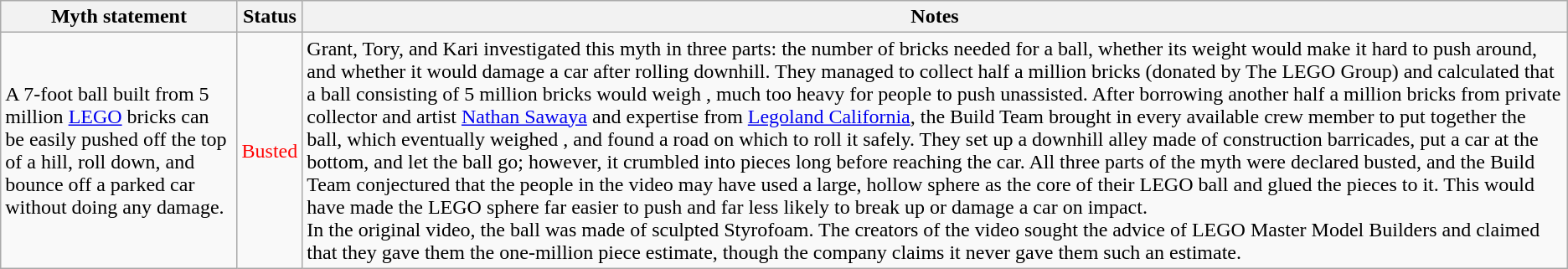<table class="wikitable plainrowheaders">
<tr>
<th>Myth statement</th>
<th>Status</th>
<th>Notes</th>
</tr>
<tr>
<td>A 7-foot ball built from 5 million <a href='#'>LEGO</a> bricks can be easily pushed off the top of a hill, roll down, and bounce off a parked car without doing any damage.</td>
<td style="color:red">Busted</td>
<td>Grant, Tory, and Kari investigated this myth in three parts: the number of bricks needed for a  ball, whether its weight would make it hard to push around, and whether it would damage a car after rolling downhill. They managed to collect half a million bricks (donated by The LEGO Group) and calculated that a ball consisting of 5 million bricks would weigh , much too heavy for people to push unassisted. After borrowing another half a million bricks from private collector and artist <a href='#'>Nathan Sawaya</a> and expertise from <a href='#'>Legoland California</a>, the Build Team brought in every available crew member to put together the ball, which eventually weighed , and found a road on which to roll it safely. They set up a downhill alley made of construction barricades, put a car at the bottom, and let the ball go; however, it crumbled into pieces long before reaching the car. All three parts of the myth were declared busted, and the Build Team conjectured that the people in the video may have used a large, hollow sphere as the core of their LEGO ball and glued the pieces to it.  This would have made the LEGO sphere far easier to push and far less likely to break up or damage a car on impact.<br>In the original video, the ball was made of sculpted Styrofoam. The creators of the video sought the advice of LEGO Master Model Builders and claimed that they gave them the one-million piece estimate, though the company claims it never gave them such an estimate.</td>
</tr>
</table>
